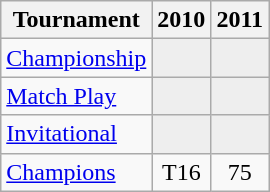<table class="wikitable" style="text-align:center;">
<tr>
<th>Tournament</th>
<th>2010</th>
<th>2011</th>
</tr>
<tr>
<td align="left"><a href='#'>Championship</a></td>
<td style="background:#eeeeee;"></td>
<td style="background:#eeeeee;"></td>
</tr>
<tr>
<td align="left"><a href='#'>Match Play</a></td>
<td style="background:#eeeeee;"></td>
<td style="background:#eeeeee;"></td>
</tr>
<tr>
<td align="left"><a href='#'>Invitational</a></td>
<td style="background:#eeeeee;"></td>
<td style="background:#eeeeee;"></td>
</tr>
<tr>
<td align="left"><a href='#'>Champions</a></td>
<td>T16</td>
<td>75</td>
</tr>
</table>
